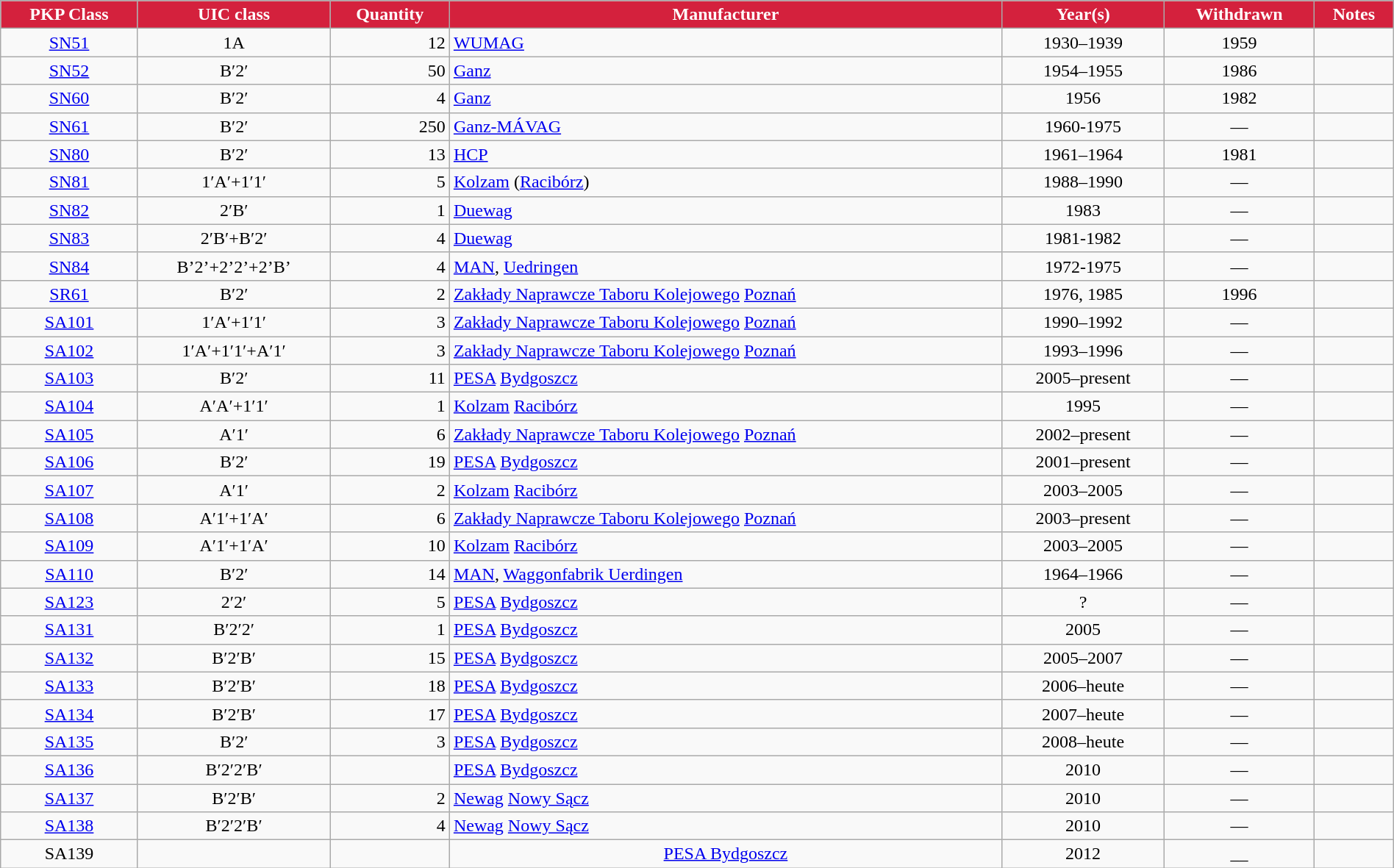<table class="wikitable" width="100%" style=text-align:center>
<tr>
<th style="color:#ffffff; background:#D4213D">PKP Class</th>
<th style="color:#ffffff; background:#D4213D">UIC class</th>
<th style="color:#ffffff; background:#D4213D">Quantity</th>
<th style="color:#ffffff; background:#D4213D">Manufacturer</th>
<th style="color:#ffffff; background:#D4213D">Year(s)</th>
<th style="color:#ffffff; background:#D4213D">Withdrawn</th>
<th style="color:#ffffff; background:#D4213D">Notes</th>
</tr>
<tr>
<td><a href='#'>SN51</a></td>
<td>1A</td>
<td align="right">12</td>
<td align="left"><a href='#'>WUMAG</a></td>
<td>1930–1939</td>
<td>1959</td>
<td align=left></td>
</tr>
<tr>
<td><a href='#'>SN52</a></td>
<td>B′2′</td>
<td align="right">50</td>
<td align="left"><a href='#'>Ganz</a></td>
<td>1954–1955</td>
<td>1986</td>
<td align=left></td>
</tr>
<tr>
<td><a href='#'>SN60</a></td>
<td>B′2′</td>
<td align="right">4</td>
<td align="left"><a href='#'>Ganz</a></td>
<td>1956</td>
<td>1982</td>
<td align=left></td>
</tr>
<tr>
<td><a href='#'>SN61</a></td>
<td>B′2′</td>
<td align="right">250</td>
<td align="left"><a href='#'>Ganz-MÁVAG</a></td>
<td>1960-1975</td>
<td>—</td>
<td align=left></td>
</tr>
<tr>
<td><a href='#'>SN80</a></td>
<td>B′2′</td>
<td align="right">13</td>
<td align="left"><a href='#'>HCP</a></td>
<td>1961–1964</td>
<td>1981</td>
<td align=left></td>
</tr>
<tr>
<td><a href='#'>SN81</a></td>
<td>1′A′+1′1′</td>
<td align="right">5</td>
<td align="left"><a href='#'>Kolzam</a> (<a href='#'>Racibórz</a>)</td>
<td>1988–1990</td>
<td>—</td>
<td align=left></td>
</tr>
<tr>
<td><a href='#'>SN82</a></td>
<td>2′B′</td>
<td align="right">1</td>
<td align="left"><a href='#'>Duewag</a></td>
<td>1983</td>
<td>—</td>
<td align=left></td>
</tr>
<tr>
<td><a href='#'>SN83</a></td>
<td>2′B′+B′2′</td>
<td align="right">4</td>
<td align="left"><a href='#'>Duewag</a></td>
<td>1981-1982</td>
<td>—</td>
<td align=left></td>
</tr>
<tr>
<td><a href='#'>SN84</a></td>
<td>B’2’+2’2’+2’B’</td>
<td align="right">4</td>
<td align="left"><a href='#'>MAN</a>, <a href='#'>Uedringen</a></td>
<td>1972-1975</td>
<td>—</td>
<td align=left></td>
</tr>
<tr>
<td><a href='#'>SR61</a></td>
<td>B′2′</td>
<td align="right">2</td>
<td align="left"><a href='#'>Zakłady Naprawcze Taboru Kolejowego</a> <a href='#'>Poznań</a></td>
<td>1976, 1985</td>
<td>1996</td>
<td align=left></td>
</tr>
<tr>
<td><a href='#'>SA101</a></td>
<td>1′A′+1′1′</td>
<td align="right">3</td>
<td align="left"><a href='#'>Zakłady Naprawcze Taboru Kolejowego</a> <a href='#'>Poznań</a></td>
<td>1990–1992</td>
<td>—</td>
<td align=left></td>
</tr>
<tr>
<td><a href='#'>SA102</a></td>
<td>1′A′+1′1′+A′1′</td>
<td align="right">3</td>
<td align="left"><a href='#'>Zakłady Naprawcze Taboru Kolejowego</a> <a href='#'>Poznań</a></td>
<td>1993–1996</td>
<td>—</td>
<td align=left></td>
</tr>
<tr>
<td><a href='#'>SA103</a></td>
<td>B′2′</td>
<td align="right">11</td>
<td align="left"><a href='#'>PESA</a> <a href='#'>Bydgoszcz</a></td>
<td>2005–present</td>
<td>—</td>
<td align=left></td>
</tr>
<tr>
<td><a href='#'>SA104</a></td>
<td>A′A′+1′1′</td>
<td align="right">1</td>
<td align="left"><a href='#'>Kolzam</a> <a href='#'>Racibórz</a></td>
<td>1995</td>
<td>—</td>
<td align=left></td>
</tr>
<tr>
<td><a href='#'>SA105</a></td>
<td>A′1′</td>
<td align="right">6</td>
<td align="left"><a href='#'>Zakłady Naprawcze Taboru Kolejowego</a> <a href='#'>Poznań</a></td>
<td>2002–present</td>
<td>—</td>
<td align=left></td>
</tr>
<tr>
<td><a href='#'>SA106</a></td>
<td>B′2′</td>
<td align="right">19</td>
<td align="left"><a href='#'>PESA</a> <a href='#'>Bydgoszcz</a></td>
<td>2001–present</td>
<td>—</td>
<td align=left></td>
</tr>
<tr>
<td><a href='#'>SA107</a></td>
<td>A′1′</td>
<td align="right">2</td>
<td align="left"><a href='#'>Kolzam</a> <a href='#'>Racibórz</a></td>
<td>2003–2005</td>
<td>—</td>
<td align=left></td>
</tr>
<tr>
<td><a href='#'>SA108</a></td>
<td>A′1′+1′A′</td>
<td align="right">6</td>
<td align="left"><a href='#'>Zakłady Naprawcze Taboru Kolejowego</a> <a href='#'>Poznań</a></td>
<td>2003–present</td>
<td>—</td>
<td align=left></td>
</tr>
<tr>
<td><a href='#'>SA109</a></td>
<td>A′1′+1′A′</td>
<td align="right">10</td>
<td align="left"><a href='#'>Kolzam</a> <a href='#'>Racibórz</a></td>
<td>2003–2005</td>
<td>—</td>
<td align=left></td>
</tr>
<tr>
<td><a href='#'>SA110</a></td>
<td>B′2′</td>
<td align="right">14</td>
<td align="left"><a href='#'>MAN</a>, <a href='#'>Waggonfabrik Uerdingen</a></td>
<td>1964–1966</td>
<td>—</td>
<td align=left></td>
</tr>
<tr>
<td><a href='#'>SA123</a></td>
<td>2′2′</td>
<td align="right">5</td>
<td align="left"><a href='#'>PESA</a> <a href='#'>Bydgoszcz</a></td>
<td>?</td>
<td>—</td>
<td align=left></td>
</tr>
<tr>
<td><a href='#'>SA131</a></td>
<td>B′2′2′</td>
<td align=right>1</td>
<td align=left><a href='#'>PESA</a> <a href='#'>Bydgoszcz</a></td>
<td>2005</td>
<td>—</td>
<td align=left></td>
</tr>
<tr>
<td><a href='#'>SA132</a></td>
<td>B′2′B′</td>
<td align="right">15</td>
<td align="left"><a href='#'>PESA</a> <a href='#'>Bydgoszcz</a></td>
<td>2005–2007</td>
<td>—</td>
<td align=left></td>
</tr>
<tr>
<td><a href='#'>SA133</a></td>
<td>B′2′B′</td>
<td align="right">18</td>
<td align="left"><a href='#'>PESA</a> <a href='#'>Bydgoszcz</a></td>
<td>2006–heute</td>
<td>—</td>
<td align=left></td>
</tr>
<tr>
<td><a href='#'>SA134</a></td>
<td>B′2′B′</td>
<td align="right">17</td>
<td align="left"><a href='#'>PESA</a> <a href='#'>Bydgoszcz</a></td>
<td>2007–heute</td>
<td>—</td>
<td align=left></td>
</tr>
<tr>
<td><a href='#'>SA135</a></td>
<td>B′2′</td>
<td align="right">3</td>
<td align="left"><a href='#'>PESA</a> <a href='#'>Bydgoszcz</a></td>
<td>2008–heute</td>
<td>—</td>
<td align=left></td>
</tr>
<tr>
<td><a href='#'>SA136</a></td>
<td>B′2′2′B′</td>
<td align="right"></td>
<td align="left"><a href='#'>PESA</a> <a href='#'>Bydgoszcz</a></td>
<td>2010</td>
<td>—</td>
<td align=left></td>
</tr>
<tr>
<td><a href='#'>SA137</a></td>
<td>B′2′B′</td>
<td align="right">2</td>
<td align="left"><a href='#'>Newag</a> <a href='#'>Nowy Sącz</a></td>
<td>2010</td>
<td>—</td>
<td align=left></td>
</tr>
<tr>
<td><a href='#'>SA138</a></td>
<td align="center">B′2′2′B′</td>
<td align=right>4</td>
<td align="left"><a href='#'>Newag</a> <a href='#'>Nowy Sącz</a></td>
<td>2010</td>
<td>—</td>
<td align=left></td>
</tr>
<tr>
<td>SA139</td>
<td></td>
<td></td>
<td><a href='#'>PESA Bydgoszcz</a></td>
<td>2012</td>
<td>__</td>
<td></td>
</tr>
</table>
